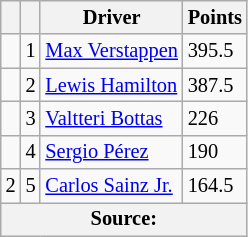<table class="wikitable" style="font-size: 85%;">
<tr>
<th scope="col"></th>
<th scope="col"></th>
<th scope="col">Driver</th>
<th scope="col">Points</th>
</tr>
<tr>
<td align="left"></td>
<td align="center">1</td>
<td> <a href='#'>Max Verstappen</a></td>
<td align="left">395.5</td>
</tr>
<tr>
<td align="left"></td>
<td align="center">2</td>
<td> <a href='#'>Lewis Hamilton</a></td>
<td align="left">387.5</td>
</tr>
<tr>
<td align="left"></td>
<td align="center">3</td>
<td> <a href='#'>Valtteri Bottas</a></td>
<td align="left">226</td>
</tr>
<tr>
<td align="left"></td>
<td align="center">4</td>
<td> <a href='#'>Sergio Pérez</a></td>
<td align="left">190</td>
</tr>
<tr>
<td align="left"> 2</td>
<td align="center">5</td>
<td> <a href='#'>Carlos Sainz Jr.</a></td>
<td align="left">164.5</td>
</tr>
<tr>
<th colspan=4>Source:</th>
</tr>
</table>
